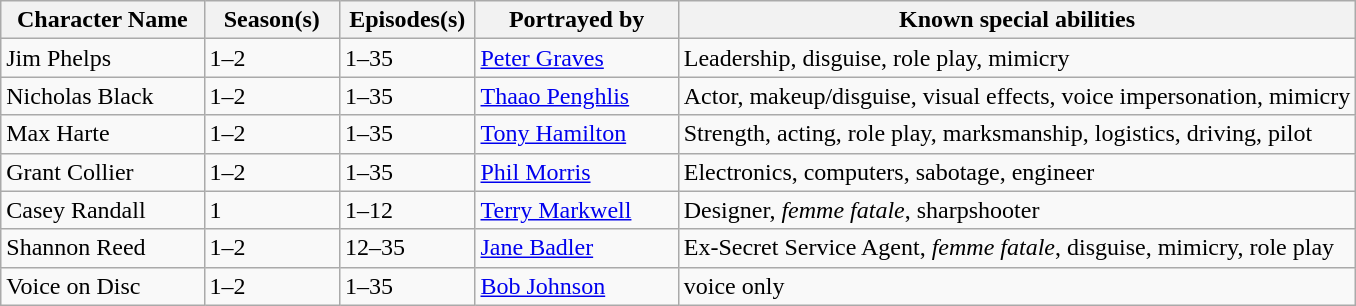<table class="wikitable">
<tr>
<th width="15%">Character Name</th>
<th width="10%">Season(s)</th>
<th width="10%">Episodes(s)</th>
<th width="15%">Portrayed by</th>
<th width="50%">Known special abilities</th>
</tr>
<tr>
<td>Jim Phelps</td>
<td>1–2</td>
<td>1–35</td>
<td><a href='#'>Peter Graves</a></td>
<td>Leadership, disguise, role play, mimicry</td>
</tr>
<tr>
<td>Nicholas Black</td>
<td>1–2</td>
<td>1–35</td>
<td><a href='#'>Thaao Penghlis</a></td>
<td>Actor, makeup/disguise, visual effects, voice impersonation, mimicry</td>
</tr>
<tr>
<td>Max Harte</td>
<td>1–2</td>
<td>1–35</td>
<td><a href='#'>Tony Hamilton</a></td>
<td>Strength, acting, role play, marksmanship, logistics, driving, pilot</td>
</tr>
<tr>
<td>Grant Collier</td>
<td>1–2</td>
<td>1–35</td>
<td><a href='#'>Phil Morris</a></td>
<td>Electronics, computers, sabotage, engineer</td>
</tr>
<tr>
<td>Casey Randall</td>
<td>1</td>
<td>1–12</td>
<td><a href='#'>Terry Markwell</a></td>
<td>Designer, <em>femme fatale</em>, sharpshooter</td>
</tr>
<tr>
<td>Shannon Reed</td>
<td>1–2</td>
<td>12–35</td>
<td><a href='#'>Jane Badler</a></td>
<td>Ex-Secret Service Agent, <em>femme fatale</em>, disguise, mimicry, role play</td>
</tr>
<tr>
<td>Voice on Disc</td>
<td>1–2</td>
<td>1–35</td>
<td><a href='#'>Bob Johnson</a></td>
<td>voice only</td>
</tr>
</table>
